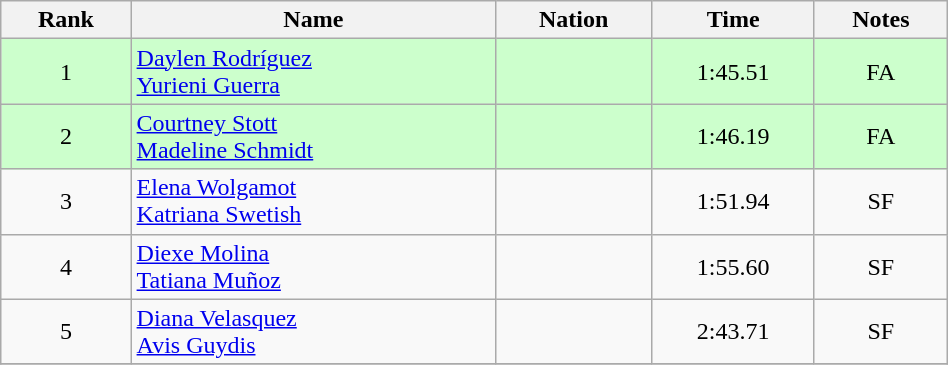<table class="wikitable sortable" style="text-align:center" width=50%>
<tr>
<th>Rank</th>
<th>Name</th>
<th>Nation</th>
<th>Time</th>
<th>Notes</th>
</tr>
<tr bgcolor=ccffcc>
<td>1</td>
<td align=left><a href='#'>Daylen Rodríguez</a><br><a href='#'>Yurieni Guerra</a></td>
<td align=left></td>
<td>1:45.51</td>
<td>FA</td>
</tr>
<tr bgcolor=ccffcc>
<td>2</td>
<td align=left><a href='#'>Courtney Stott</a><br><a href='#'>Madeline Schmidt</a></td>
<td align=left></td>
<td>1:46.19</td>
<td>FA</td>
</tr>
<tr>
<td>3</td>
<td align=left><a href='#'>Elena Wolgamot</a><br><a href='#'>Katriana Swetish</a></td>
<td align=left></td>
<td>1:51.94</td>
<td>SF</td>
</tr>
<tr>
<td>4</td>
<td align=left><a href='#'>Diexe Molina</a><br><a href='#'>Tatiana Muñoz</a></td>
<td align=left></td>
<td>1:55.60</td>
<td>SF</td>
</tr>
<tr>
<td>5</td>
<td align=left><a href='#'>Diana Velasquez</a><br><a href='#'>Avis Guydis</a></td>
<td align=left></td>
<td>2:43.71</td>
<td>SF</td>
</tr>
<tr>
</tr>
</table>
